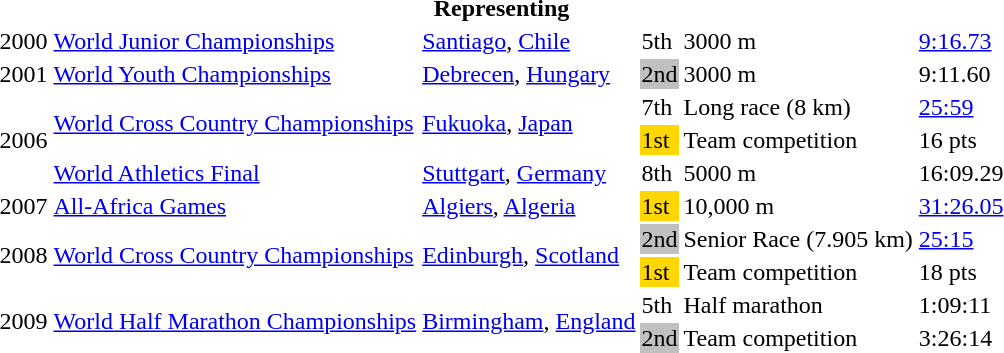<table>
<tr>
<th colspan="6">Representing </th>
</tr>
<tr>
<td>2000</td>
<td><a href='#'>World Junior Championships</a></td>
<td><a href='#'>Santiago</a>, <a href='#'>Chile</a></td>
<td>5th</td>
<td>3000 m</td>
<td><a href='#'>9:16.73</a></td>
</tr>
<tr>
<td>2001</td>
<td><a href='#'>World Youth Championships</a></td>
<td><a href='#'>Debrecen</a>, <a href='#'>Hungary</a></td>
<td bgcolor=silver>2nd</td>
<td>3000 m</td>
<td>9:11.60</td>
</tr>
<tr>
<td rowspan=3>2006</td>
<td rowspan=2><a href='#'>World Cross Country Championships</a></td>
<td rowspan=2><a href='#'>Fukuoka</a>, <a href='#'>Japan</a></td>
<td>7th</td>
<td>Long race (8 km)</td>
<td><a href='#'>25:59</a></td>
</tr>
<tr>
<td bgcolor=gold>1st</td>
<td>Team competition</td>
<td>16 pts</td>
</tr>
<tr>
<td><a href='#'>World Athletics Final</a></td>
<td><a href='#'>Stuttgart</a>, <a href='#'>Germany</a></td>
<td>8th</td>
<td>5000 m</td>
<td>16:09.29</td>
</tr>
<tr>
<td>2007</td>
<td><a href='#'>All-Africa Games</a></td>
<td><a href='#'>Algiers</a>, <a href='#'>Algeria</a></td>
<td bgcolor=gold>1st</td>
<td>10,000 m</td>
<td><a href='#'>31:26.05</a></td>
</tr>
<tr>
<td rowspan=2>2008</td>
<td rowspan=2><a href='#'>World Cross Country Championships</a></td>
<td rowspan=2><a href='#'>Edinburgh</a>, <a href='#'>Scotland</a></td>
<td bgcolor=silver>2nd</td>
<td>Senior Race (7.905 km)</td>
<td><a href='#'>25:15</a></td>
</tr>
<tr>
<td bgcolor=gold>1st</td>
<td>Team competition</td>
<td>18 pts</td>
</tr>
<tr>
<td rowspan=2>2009</td>
<td rowspan=2><a href='#'>World Half Marathon Championships</a></td>
<td rowspan=2><a href='#'>Birmingham</a>, <a href='#'>England</a></td>
<td>5th</td>
<td>Half marathon</td>
<td>1:09:11</td>
</tr>
<tr>
<td bgcolor=silver>2nd</td>
<td>Team competition</td>
<td>3:26:14</td>
</tr>
</table>
